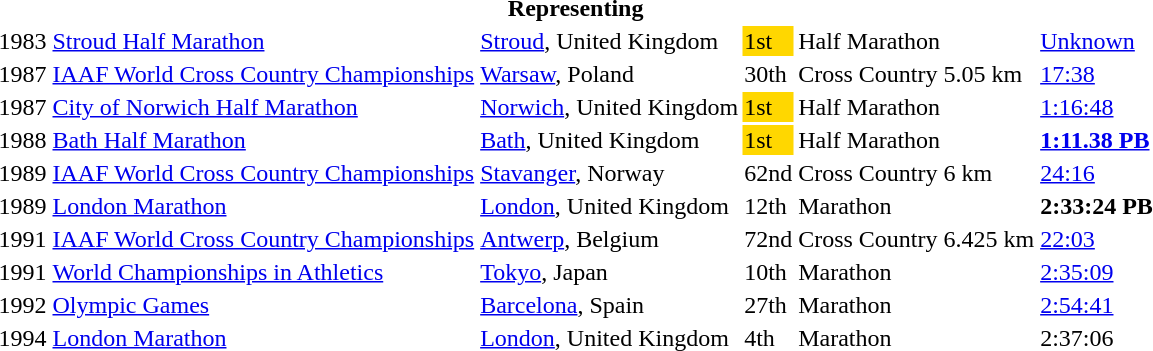<table>
<tr>
<th colspan="6">Representing </th>
</tr>
<tr>
<td>1983</td>
<td><a href='#'>Stroud Half Marathon</a></td>
<td><a href='#'>Stroud</a>, United Kingdom</td>
<td bgcolor="gold">1st</td>
<td>Half Marathon</td>
<td><a href='#'>Unknown</a></td>
</tr>
<tr>
<td>1987</td>
<td><a href='#'>IAAF World Cross Country Championships</a></td>
<td><a href='#'>Warsaw</a>, Poland</td>
<td>30th</td>
<td>Cross Country 5.05 km</td>
<td><a href='#'>17:38</a></td>
</tr>
<tr>
<td>1987</td>
<td><a href='#'>City of Norwich Half Marathon</a></td>
<td><a href='#'>Norwich</a>, United Kingdom</td>
<td bgcolor="gold">1st</td>
<td>Half Marathon</td>
<td><a href='#'>1:16:48</a></td>
</tr>
<tr>
<td>1988</td>
<td><a href='#'>Bath Half Marathon</a></td>
<td><a href='#'>Bath</a>, United Kingdom</td>
<td bgcolor="gold">1st</td>
<td>Half Marathon</td>
<td><a href='#'><strong>1:11.38 PB</strong></a></td>
</tr>
<tr>
<td>1989</td>
<td><a href='#'>IAAF World Cross Country Championships</a></td>
<td><a href='#'>Stavanger</a>, Norway</td>
<td>62nd</td>
<td>Cross Country 6 km</td>
<td><a href='#'>24:16</a></td>
</tr>
<tr>
<td>1989</td>
<td><a href='#'>London Marathon</a></td>
<td><a href='#'>London</a>, United Kingdom</td>
<td>12th</td>
<td>Marathon</td>
<td><strong>2:33:24 PB</strong></td>
</tr>
<tr>
<td>1991</td>
<td><a href='#'>IAAF World Cross Country Championships</a></td>
<td><a href='#'>Antwerp</a>, Belgium</td>
<td>72nd</td>
<td>Cross Country 6.425 km</td>
<td><a href='#'>22:03</a></td>
</tr>
<tr>
<td>1991</td>
<td><a href='#'>World Championships in Athletics</a></td>
<td><a href='#'>Tokyo</a>, Japan</td>
<td>10th</td>
<td>Marathon</td>
<td><a href='#'>2:35:09</a></td>
</tr>
<tr>
<td>1992</td>
<td><a href='#'>Olympic Games</a></td>
<td><a href='#'>Barcelona</a>, Spain</td>
<td>27th</td>
<td>Marathon</td>
<td><a href='#'>2:54:41</a></td>
</tr>
<tr>
<td>1994</td>
<td><a href='#'>London Marathon</a></td>
<td><a href='#'>London</a>, United Kingdom</td>
<td>4th</td>
<td>Marathon</td>
<td>2:37:06</td>
</tr>
</table>
